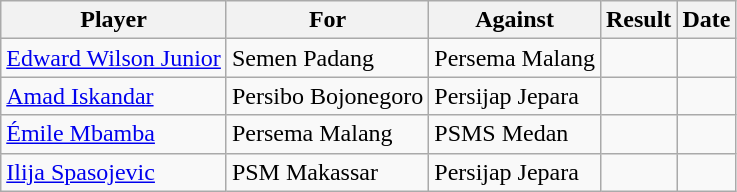<table class="wikitable">
<tr>
<th>Player</th>
<th>For</th>
<th>Against</th>
<th align=center>Result</th>
<th>Date</th>
</tr>
<tr>
<td> <a href='#'>Edward Wilson Junior</a></td>
<td>Semen Padang</td>
<td>Persema Malang</td>
<td align="center"></td>
<td></td>
</tr>
<tr>
<td> <a href='#'>Amad Iskandar</a></td>
<td>Persibo Bojonegoro</td>
<td>Persijap Jepara</td>
<td align="center"></td>
<td></td>
</tr>
<tr>
<td> <a href='#'>Émile Mbamba</a></td>
<td>Persema Malang</td>
<td>PSMS Medan</td>
<td align="center"></td>
<td></td>
</tr>
<tr>
<td> <a href='#'>Ilija Spasojevic</a></td>
<td>PSM Makassar</td>
<td>Persijap Jepara</td>
<td align="center"></td>
<td></td>
</tr>
</table>
